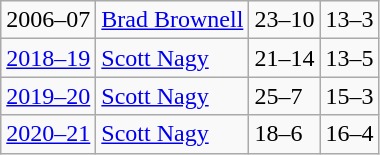<table class="wikitable">
<tr>
<td>2006–07</td>
<td><a href='#'>Brad Brownell</a></td>
<td>23–10</td>
<td>13–3</td>
</tr>
<tr>
<td><a href='#'>2018–19</a></td>
<td><a href='#'>Scott Nagy</a></td>
<td>21–14</td>
<td>13–5</td>
</tr>
<tr>
<td><a href='#'>2019–20</a></td>
<td><a href='#'>Scott Nagy</a></td>
<td>25–7</td>
<td>15–3</td>
</tr>
<tr>
<td><a href='#'>2020–21</a></td>
<td><a href='#'>Scott Nagy</a></td>
<td>18–6</td>
<td>16–4</td>
</tr>
</table>
